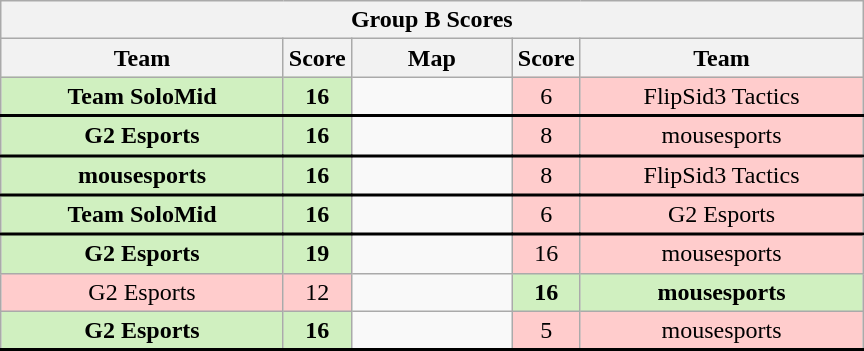<table class="wikitable" style="text-align: center;">
<tr>
<th colspan=5>Group B Scores</th>
</tr>
<tr>
<th width="181px">Team</th>
<th width="20px">Score</th>
<th width="100px">Map</th>
<th width="20px">Score</th>
<th width="181px">Team</th>
</tr>
<tr style="text-align:center;border-width:0 0 2px 0; border-style:solid;border-color:black;">
<td style="background: #D0F0C0;"><strong>Team SoloMid</strong></td>
<td style="background: #D0F0C0;"><strong>16</strong></td>
<td></td>
<td style="background: #FFCCCC;">6</td>
<td style="background: #FFCCCC;">FlipSid3 Tactics</td>
</tr>
<tr style="text-align:center;border-width:0 0 2px 0; border-style:solid;border-color:black;">
<td style="background: #D0F0C0;"><strong>G2 Esports</strong></td>
<td style="background: #D0F0C0;"><strong>16</strong></td>
<td></td>
<td style="background: #FFCCCC;">8</td>
<td style="background: #FFCCCC;">mousesports</td>
</tr>
<tr style="text-align:center;border-width:0 0 2px 0; border-style:solid;border-color:black;">
<td style="background: #D0F0C0;"><strong>mousesports</strong></td>
<td style="background: #D0F0C0;"><strong>16</strong></td>
<td></td>
<td style="background: #FFCCCC;">8</td>
<td style="background: #FFCCCC;">FlipSid3 Tactics</td>
</tr>
<tr style="text-align:center;border-width:0 0 2px 0; border-style:solid;border-color:black;">
<td style="background: #D0F0C0;"><strong>Team SoloMid</strong></td>
<td style="background: #D0F0C0;"><strong>16</strong></td>
<td></td>
<td style="background: #FFCCCC;">6</td>
<td style="background: #FFCCCC;">G2 Esports</td>
</tr>
<tr>
<td style="background: #D0F0C0;"><strong>G2 Esports</strong></td>
<td style="background: #D0F0C0;"><strong>19</strong></td>
<td></td>
<td style="background: #FFCCCC;">16</td>
<td style="background: #FFCCCC;">mousesports</td>
</tr>
<tr>
<td style="background: #FFCCCC;">G2 Esports</td>
<td style="background: #FFCCCC;">12</td>
<td></td>
<td style="background: #D0F0C0;"><strong>16</strong></td>
<td style="background: #D0F0C0;"><strong>mousesports</strong></td>
</tr>
<tr style="text-align:center;border-width:0 0 2px 0; border-style:solid;border-color:black;">
<td style="background: #D0F0C0;"><strong>G2 Esports</strong></td>
<td style="background: #D0F0C0;"><strong>16</strong></td>
<td></td>
<td style="background: #FFCCCC;">5</td>
<td style="background: #FFCCCC;">mousesports</td>
</tr>
</table>
